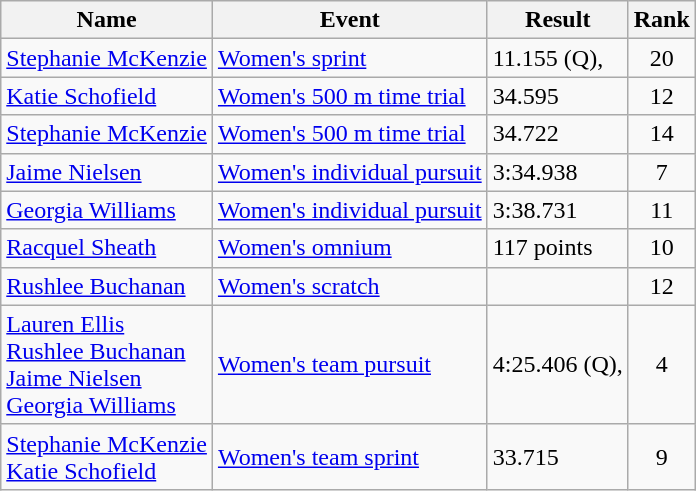<table class="wikitable sortable">
<tr>
<th>Name</th>
<th>Event</th>
<th>Result</th>
<th>Rank</th>
</tr>
<tr>
<td><a href='#'>Stephanie McKenzie</a></td>
<td><a href='#'>Women's sprint</a></td>
<td>11.155 (Q),</td>
<td align=center>20</td>
</tr>
<tr>
<td><a href='#'>Katie Schofield</a></td>
<td><a href='#'>Women's 500 m time trial</a></td>
<td>34.595</td>
<td align=center>12</td>
</tr>
<tr>
<td><a href='#'>Stephanie McKenzie</a></td>
<td><a href='#'>Women's 500 m time trial</a></td>
<td>34.722</td>
<td align=center>14</td>
</tr>
<tr>
<td><a href='#'>Jaime Nielsen</a></td>
<td><a href='#'>Women's individual pursuit</a></td>
<td>3:34.938</td>
<td align=center>7</td>
</tr>
<tr>
<td><a href='#'>Georgia Williams</a></td>
<td><a href='#'>Women's individual pursuit</a></td>
<td>3:38.731</td>
<td align=center>11</td>
</tr>
<tr>
<td><a href='#'>Racquel Sheath</a></td>
<td><a href='#'>Women's omnium</a></td>
<td>117 points</td>
<td align=center>10</td>
</tr>
<tr>
<td><a href='#'>Rushlee Buchanan</a></td>
<td><a href='#'>Women's scratch</a></td>
<td></td>
<td align=center>12</td>
</tr>
<tr>
<td><a href='#'>Lauren Ellis</a><br><a href='#'>Rushlee Buchanan</a><br><a href='#'>Jaime Nielsen</a><br><a href='#'>Georgia Williams</a></td>
<td><a href='#'>Women's team pursuit</a></td>
<td>4:25.406 (Q),</td>
<td align=center>4</td>
</tr>
<tr>
<td><a href='#'>Stephanie McKenzie</a><br><a href='#'>Katie Schofield</a></td>
<td><a href='#'>Women's team sprint</a></td>
<td>33.715</td>
<td align=center>9</td>
</tr>
</table>
